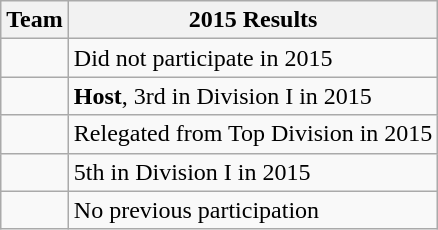<table class="wikitable">
<tr>
<th>Team</th>
<th>2015 Results</th>
</tr>
<tr>
<td></td>
<td>Did not participate in 2015</td>
</tr>
<tr>
<td></td>
<td><strong>Host</strong>, 3rd in Division I in 2015</td>
</tr>
<tr>
<td></td>
<td>Relegated from Top Division in 2015</td>
</tr>
<tr>
<td></td>
<td>5th in Division I in 2015</td>
</tr>
<tr>
<td></td>
<td>No previous participation</td>
</tr>
</table>
